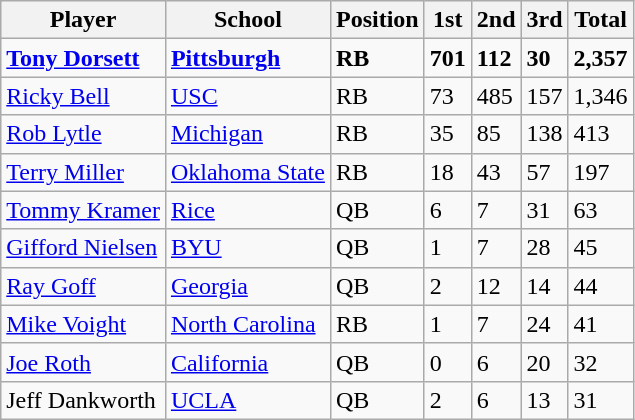<table class="wikitable">
<tr>
<th>Player</th>
<th>School</th>
<th>Position</th>
<th>1st</th>
<th>2nd</th>
<th>3rd</th>
<th>Total</th>
</tr>
<tr>
<td><strong><a href='#'>Tony Dorsett</a></strong></td>
<td><strong><a href='#'>Pittsburgh</a></strong></td>
<td><strong>RB</strong></td>
<td><strong>701</strong></td>
<td><strong>112</strong></td>
<td><strong>30</strong></td>
<td><strong>2,357</strong></td>
</tr>
<tr>
<td><a href='#'>Ricky Bell</a></td>
<td><a href='#'>USC</a></td>
<td>RB</td>
<td>73</td>
<td>485</td>
<td>157</td>
<td>1,346</td>
</tr>
<tr>
<td><a href='#'>Rob Lytle</a></td>
<td><a href='#'>Michigan</a></td>
<td>RB</td>
<td>35</td>
<td>85</td>
<td>138</td>
<td>413</td>
</tr>
<tr>
<td><a href='#'>Terry Miller</a></td>
<td><a href='#'>Oklahoma State</a></td>
<td>RB</td>
<td>18</td>
<td>43</td>
<td>57</td>
<td>197</td>
</tr>
<tr>
<td><a href='#'>Tommy Kramer</a></td>
<td><a href='#'>Rice</a></td>
<td>QB</td>
<td>6</td>
<td>7</td>
<td>31</td>
<td>63</td>
</tr>
<tr>
<td><a href='#'>Gifford Nielsen</a></td>
<td><a href='#'>BYU</a></td>
<td>QB</td>
<td>1</td>
<td>7</td>
<td>28</td>
<td>45</td>
</tr>
<tr>
<td><a href='#'>Ray Goff</a></td>
<td><a href='#'>Georgia</a></td>
<td>QB</td>
<td>2</td>
<td>12</td>
<td>14</td>
<td>44</td>
</tr>
<tr>
<td><a href='#'>Mike Voight</a></td>
<td><a href='#'>North Carolina</a></td>
<td>RB</td>
<td>1</td>
<td>7</td>
<td>24</td>
<td>41</td>
</tr>
<tr>
<td><a href='#'>Joe Roth</a></td>
<td><a href='#'>California</a></td>
<td>QB</td>
<td>0</td>
<td>6</td>
<td>20</td>
<td>32</td>
</tr>
<tr>
<td>Jeff Dankworth</td>
<td><a href='#'>UCLA</a></td>
<td>QB</td>
<td>2</td>
<td>6</td>
<td>13</td>
<td>31</td>
</tr>
</table>
